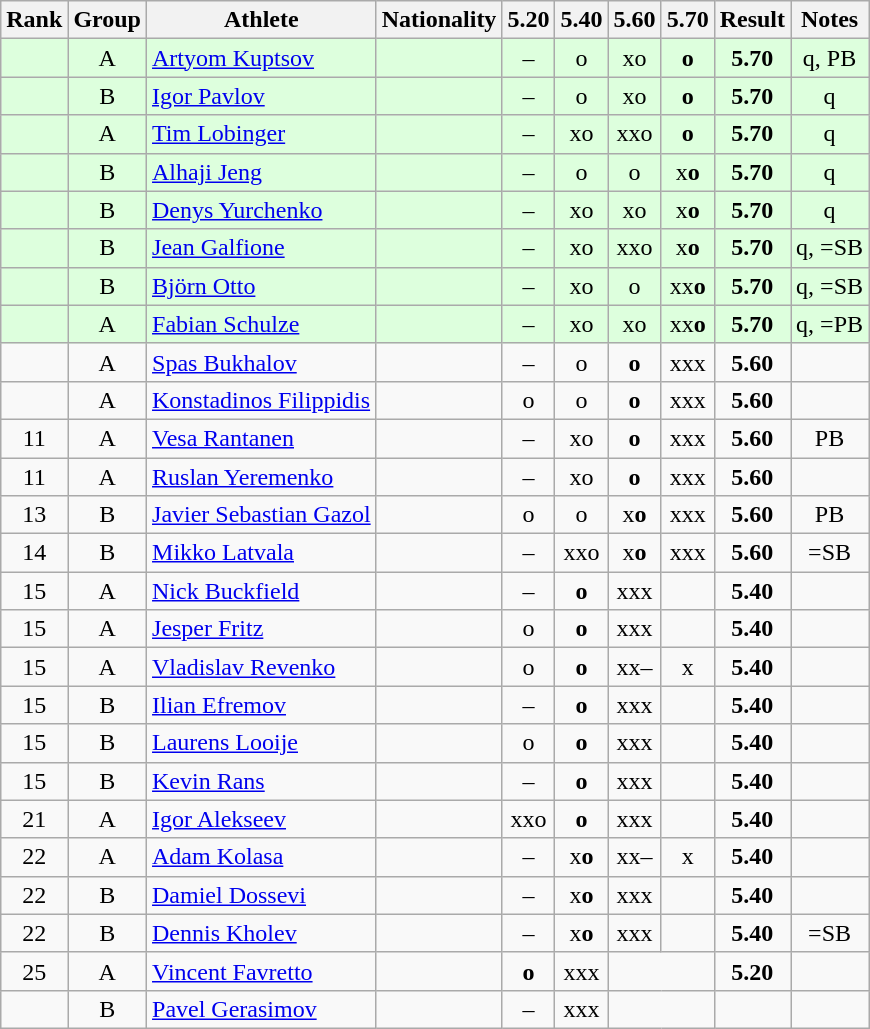<table class="wikitable sortable" style="text-align:center">
<tr>
<th>Rank</th>
<th>Group</th>
<th>Athlete</th>
<th>Nationality</th>
<th>5.20</th>
<th>5.40</th>
<th>5.60</th>
<th>5.70</th>
<th>Result</th>
<th>Notes</th>
</tr>
<tr bgcolor=ddffdd>
<td></td>
<td>A</td>
<td align="left"><a href='#'>Artyom Kuptsov</a></td>
<td align=left></td>
<td>–</td>
<td>o</td>
<td>xo</td>
<td><strong>o</strong></td>
<td><strong>5.70</strong></td>
<td>q, PB</td>
</tr>
<tr bgcolor=ddffdd>
<td></td>
<td>B</td>
<td align="left"><a href='#'>Igor Pavlov</a></td>
<td align=left></td>
<td>–</td>
<td>o</td>
<td>xo</td>
<td><strong>o</strong></td>
<td><strong>5.70</strong></td>
<td>q</td>
</tr>
<tr bgcolor=ddffdd>
<td></td>
<td>A</td>
<td align="left"><a href='#'>Tim Lobinger</a></td>
<td align=left></td>
<td>–</td>
<td>xo</td>
<td>xxo</td>
<td><strong>o</strong></td>
<td><strong>5.70</strong></td>
<td>q</td>
</tr>
<tr bgcolor=ddffdd>
<td></td>
<td>B</td>
<td align="left"><a href='#'>Alhaji Jeng</a></td>
<td align=left></td>
<td>–</td>
<td>o</td>
<td>o</td>
<td>x<strong>o</strong></td>
<td><strong>5.70</strong></td>
<td>q</td>
</tr>
<tr bgcolor=ddffdd>
<td></td>
<td>B</td>
<td align="left"><a href='#'>Denys Yurchenko</a></td>
<td align=left></td>
<td>–</td>
<td>xo</td>
<td>xo</td>
<td>x<strong>o</strong></td>
<td><strong>5.70</strong></td>
<td>q</td>
</tr>
<tr bgcolor=ddffdd>
<td></td>
<td>B</td>
<td align="left"><a href='#'>Jean Galfione</a></td>
<td align=left></td>
<td>–</td>
<td>xo</td>
<td>xxo</td>
<td>x<strong>o</strong></td>
<td><strong>5.70</strong></td>
<td>q, =SB</td>
</tr>
<tr bgcolor=ddffdd>
<td></td>
<td>B</td>
<td align="left"><a href='#'>Björn Otto</a></td>
<td align=left></td>
<td>–</td>
<td>xo</td>
<td>o</td>
<td>xx<strong>o</strong></td>
<td><strong>5.70</strong></td>
<td>q, =SB</td>
</tr>
<tr bgcolor=ddffdd>
<td></td>
<td>A</td>
<td align="left"><a href='#'>Fabian Schulze</a></td>
<td align=left></td>
<td>–</td>
<td>xo</td>
<td>xo</td>
<td>xx<strong>o</strong></td>
<td><strong>5.70</strong></td>
<td>q, =PB</td>
</tr>
<tr>
<td></td>
<td>A</td>
<td align="left"><a href='#'>Spas Bukhalov</a></td>
<td align=left></td>
<td>–</td>
<td>o</td>
<td><strong>o</strong></td>
<td>xxx</td>
<td><strong>5.60</strong></td>
<td></td>
</tr>
<tr>
<td></td>
<td>A</td>
<td align="left"><a href='#'>Konstadinos Filippidis</a></td>
<td align=left></td>
<td>o</td>
<td>o</td>
<td><strong>o</strong></td>
<td>xxx</td>
<td><strong>5.60</strong></td>
<td></td>
</tr>
<tr>
<td>11</td>
<td>A</td>
<td align="left"><a href='#'>Vesa Rantanen</a></td>
<td align=left></td>
<td>–</td>
<td>xo</td>
<td><strong>o</strong></td>
<td>xxx</td>
<td><strong>5.60</strong></td>
<td>PB</td>
</tr>
<tr>
<td>11</td>
<td>A</td>
<td align="left"><a href='#'>Ruslan Yeremenko</a></td>
<td align=left></td>
<td>–</td>
<td>xo</td>
<td><strong>o</strong></td>
<td>xxx</td>
<td><strong>5.60</strong></td>
<td></td>
</tr>
<tr>
<td>13</td>
<td>B</td>
<td align="left"><a href='#'>Javier Sebastian Gazol</a></td>
<td align=left></td>
<td>o</td>
<td>o</td>
<td>x<strong>o</strong></td>
<td>xxx</td>
<td><strong>5.60</strong></td>
<td>PB</td>
</tr>
<tr>
<td>14</td>
<td>B</td>
<td align="left"><a href='#'>Mikko Latvala</a></td>
<td align=left></td>
<td>–</td>
<td>xxo</td>
<td>x<strong>o</strong></td>
<td>xxx</td>
<td><strong>5.60</strong></td>
<td>=SB</td>
</tr>
<tr>
<td>15</td>
<td>A</td>
<td align="left"><a href='#'>Nick Buckfield</a></td>
<td align=left></td>
<td>–</td>
<td><strong>o</strong></td>
<td>xxx</td>
<td></td>
<td><strong>5.40</strong></td>
<td></td>
</tr>
<tr>
<td>15</td>
<td>A</td>
<td align="left"><a href='#'>Jesper Fritz</a></td>
<td align=left></td>
<td>o</td>
<td><strong>o</strong></td>
<td>xxx</td>
<td></td>
<td><strong>5.40</strong></td>
<td></td>
</tr>
<tr>
<td>15</td>
<td>A</td>
<td align="left"><a href='#'>Vladislav Revenko</a></td>
<td align=left></td>
<td>o</td>
<td><strong>o</strong></td>
<td>xx–</td>
<td>x</td>
<td><strong>5.40</strong></td>
<td></td>
</tr>
<tr>
<td>15</td>
<td>B</td>
<td align="left"><a href='#'>Ilian Efremov</a></td>
<td align=left></td>
<td>–</td>
<td><strong>o</strong></td>
<td>xxx</td>
<td></td>
<td><strong>5.40</strong></td>
<td></td>
</tr>
<tr>
<td>15</td>
<td>B</td>
<td align="left"><a href='#'>Laurens Looije</a></td>
<td align=left></td>
<td>o</td>
<td><strong>o</strong></td>
<td>xxx</td>
<td></td>
<td><strong>5.40</strong></td>
<td></td>
</tr>
<tr>
<td>15</td>
<td>B</td>
<td align="left"><a href='#'>Kevin Rans</a></td>
<td align=left></td>
<td>–</td>
<td><strong>o</strong></td>
<td>xxx</td>
<td></td>
<td><strong>5.40</strong></td>
<td></td>
</tr>
<tr>
<td>21</td>
<td>A</td>
<td align="left"><a href='#'>Igor Alekseev</a></td>
<td align=left></td>
<td>xxo</td>
<td><strong>o</strong></td>
<td>xxx</td>
<td></td>
<td><strong>5.40</strong></td>
<td></td>
</tr>
<tr>
<td>22</td>
<td>A</td>
<td align="left"><a href='#'>Adam Kolasa</a></td>
<td align=left></td>
<td>–</td>
<td>x<strong>o</strong></td>
<td>xx–</td>
<td>x</td>
<td><strong>5.40</strong></td>
<td></td>
</tr>
<tr>
<td>22</td>
<td>B</td>
<td align="left"><a href='#'>Damiel Dossevi</a></td>
<td align=left></td>
<td>–</td>
<td>x<strong>o</strong></td>
<td>xxx</td>
<td></td>
<td><strong>5.40</strong></td>
<td></td>
</tr>
<tr>
<td>22</td>
<td>B</td>
<td align="left"><a href='#'>Dennis Kholev</a></td>
<td align=left></td>
<td>–</td>
<td>x<strong>o</strong></td>
<td>xxx</td>
<td></td>
<td><strong>5.40</strong></td>
<td>=SB</td>
</tr>
<tr>
<td>25</td>
<td>A</td>
<td align="left"><a href='#'>Vincent Favretto</a></td>
<td align=left></td>
<td><strong>o</strong></td>
<td>xxx</td>
<td colspan=2></td>
<td><strong>5.20</strong></td>
<td></td>
</tr>
<tr>
<td></td>
<td>B</td>
<td align="left"><a href='#'>Pavel Gerasimov</a></td>
<td align=left></td>
<td>–</td>
<td>xxx</td>
<td colspan=2></td>
<td><strong></strong></td>
<td></td>
</tr>
</table>
